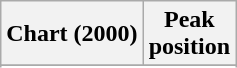<table class="wikitable sortable">
<tr>
<th align="left">Chart (2000)</th>
<th align="center">Peak<br>position</th>
</tr>
<tr>
</tr>
<tr>
</tr>
<tr>
</tr>
</table>
